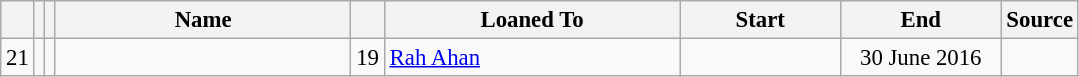<table class="wikitable plainrowheaders sortable" style="font-size:95%">
<tr>
<th></th>
<th></th>
<th></th>
<th scope="col" style="width:190px;">Name</th>
<th></th>
<th scope="col" style="width:190px;">Loaned To</th>
<th scope="col" style="width:100px;">Start</th>
<th scope="col" style="width:100px;">End</th>
<th>Source</th>
</tr>
<tr>
<td align=center>21</td>
<td align=center></td>
<td align=center></td>
<td></td>
<td align=center>19</td>
<td><a href='#'>Rah Ahan</a></td>
<td align=center></td>
<td align=center>30 June 2016</td>
<td align=center></td>
</tr>
</table>
